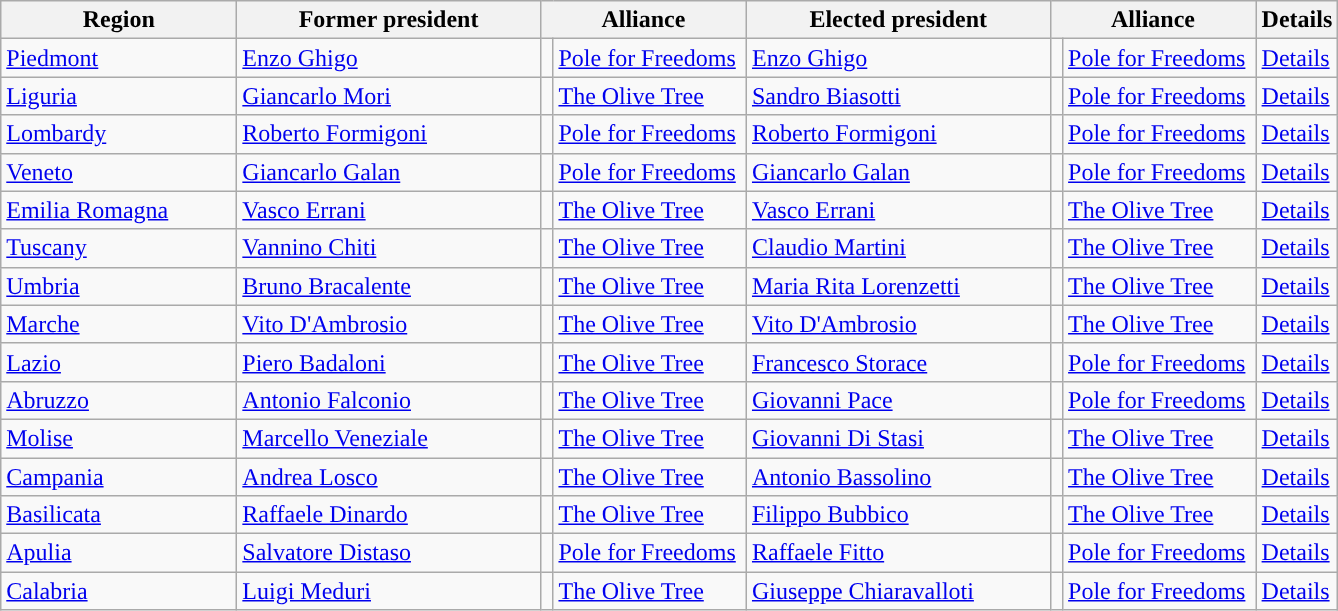<table class="wikitable" style="valign:top;">
<tr>
<th style="width:150px;">Region</th>
<th style="width:195px;">Former president</th>
<th colspan=2 style="width:130px;">Alliance</th>
<th style="width:195px;">Elected president</th>
<th colspan=2 style="width:130px;">Alliance</th>
<th>Details</th>
</tr>
<tr>
<td><a href='#'>Piedmont</a></td>
<td><a href='#'>Enzo Ghigo</a></td>
<td width="1"></td>
<td align="left"><a href='#'>Pole for Freedoms</a></td>
<td><a href='#'>Enzo Ghigo</a></td>
<td width="1"></td>
<td align="left"><a href='#'>Pole for Freedoms</a></td>
<td><a href='#'>Details</a></td>
</tr>
<tr>
<td><a href='#'>Liguria</a></td>
<td><a href='#'>Giancarlo Mori</a></td>
<td width="1"></td>
<td align="left"><a href='#'>The Olive Tree</a></td>
<td><a href='#'>Sandro Biasotti</a></td>
<td width="1"></td>
<td align="left"><a href='#'>Pole for Freedoms</a></td>
<td><a href='#'>Details</a></td>
</tr>
<tr>
<td><a href='#'>Lombardy</a></td>
<td><a href='#'>Roberto Formigoni</a></td>
<td width="1"></td>
<td align="left"><a href='#'>Pole for Freedoms</a></td>
<td><a href='#'>Roberto Formigoni</a></td>
<td width="1"></td>
<td align="left"><a href='#'>Pole for Freedoms</a></td>
<td><a href='#'>Details</a></td>
</tr>
<tr>
<td><a href='#'>Veneto</a></td>
<td><a href='#'>Giancarlo Galan</a></td>
<td width="1"></td>
<td align="left"><a href='#'>Pole for Freedoms</a></td>
<td><a href='#'>Giancarlo Galan</a></td>
<td width="1"></td>
<td align="left"><a href='#'>Pole for Freedoms</a></td>
<td><a href='#'>Details</a></td>
</tr>
<tr>
<td><a href='#'>Emilia Romagna</a></td>
<td><a href='#'>Vasco Errani</a></td>
<td width="1"></td>
<td align="left"><a href='#'>The Olive Tree</a></td>
<td><a href='#'>Vasco Errani</a></td>
<td width="1"></td>
<td align="left"><a href='#'>The Olive Tree</a></td>
<td><a href='#'>Details</a></td>
</tr>
<tr>
<td><a href='#'>Tuscany</a></td>
<td><a href='#'>Vannino Chiti</a></td>
<td width="1"></td>
<td align="left"><a href='#'>The Olive Tree</a></td>
<td><a href='#'>Claudio Martini</a></td>
<td width="1"></td>
<td align="left"><a href='#'>The Olive Tree</a></td>
<td><a href='#'>Details</a></td>
</tr>
<tr>
<td><a href='#'>Umbria</a></td>
<td><a href='#'>Bruno Bracalente</a></td>
<td width="1"></td>
<td align="left"><a href='#'>The Olive Tree</a></td>
<td><a href='#'>Maria Rita Lorenzetti</a></td>
<td width="1"></td>
<td align="left"><a href='#'>The Olive Tree</a></td>
<td><a href='#'>Details</a></td>
</tr>
<tr>
<td><a href='#'>Marche</a></td>
<td><a href='#'>Vito D'Ambrosio</a></td>
<td width="1"></td>
<td align="left"><a href='#'>The Olive Tree</a></td>
<td><a href='#'>Vito D'Ambrosio</a></td>
<td width="1"></td>
<td align="left"><a href='#'>The Olive Tree</a></td>
<td><a href='#'>Details</a></td>
</tr>
<tr>
<td><a href='#'>Lazio</a></td>
<td><a href='#'>Piero Badaloni</a></td>
<td width="1"></td>
<td align="left"><a href='#'>The Olive Tree</a></td>
<td><a href='#'>Francesco Storace</a></td>
<td width="1"></td>
<td align="left"><a href='#'>Pole for Freedoms</a></td>
<td><a href='#'>Details</a></td>
</tr>
<tr>
<td><a href='#'>Abruzzo</a></td>
<td><a href='#'>Antonio Falconio</a></td>
<td width="1"></td>
<td align="left"><a href='#'>The Olive Tree</a></td>
<td><a href='#'>Giovanni Pace</a></td>
<td width="1"></td>
<td align="left"><a href='#'>Pole for Freedoms</a></td>
<td><a href='#'>Details</a></td>
</tr>
<tr>
<td><a href='#'>Molise</a></td>
<td><a href='#'>Marcello Veneziale</a></td>
<td width="1"></td>
<td align="left"><a href='#'>The Olive Tree</a></td>
<td><a href='#'>Giovanni Di Stasi</a></td>
<td width="1"></td>
<td align="left"><a href='#'>The Olive Tree</a></td>
<td><a href='#'>Details</a></td>
</tr>
<tr>
<td><a href='#'>Campania</a></td>
<td><a href='#'>Andrea Losco</a></td>
<td width="1"></td>
<td align="left"><a href='#'>The Olive Tree</a></td>
<td><a href='#'>Antonio Bassolino</a></td>
<td width="1"></td>
<td align="left"><a href='#'>The Olive Tree</a></td>
<td><a href='#'>Details</a></td>
</tr>
<tr>
<td><a href='#'>Basilicata</a></td>
<td><a href='#'>Raffaele Dinardo</a></td>
<td width="1"></td>
<td align="left"><a href='#'>The Olive Tree</a></td>
<td><a href='#'>Filippo Bubbico</a></td>
<td width="1"></td>
<td align="left"><a href='#'>The Olive Tree</a></td>
<td><a href='#'>Details</a></td>
</tr>
<tr>
<td><a href='#'>Apulia</a></td>
<td><a href='#'>Salvatore Distaso</a></td>
<td width="1"></td>
<td align="left"><a href='#'>Pole for Freedoms</a></td>
<td><a href='#'>Raffaele Fitto</a></td>
<td width="1"></td>
<td align="left"><a href='#'>Pole for Freedoms</a></td>
<td><a href='#'>Details</a></td>
</tr>
<tr>
<td><a href='#'>Calabria</a></td>
<td><a href='#'>Luigi Meduri</a></td>
<td width="1"></td>
<td align="left"><a href='#'>The Olive Tree</a></td>
<td><a href='#'>Giuseppe Chiaravalloti</a></td>
<td width="1"></td>
<td align="left"><a href='#'>Pole for Freedoms</a></td>
<td><a href='#'>Details</a></td>
</tr>
</table>
